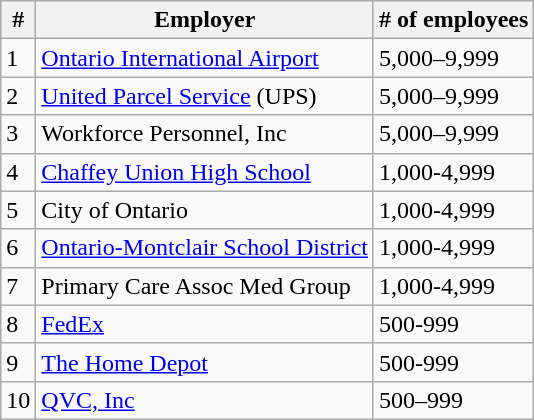<table class="wikitable">
<tr>
<th>#</th>
<th>Employer</th>
<th># of employees</th>
</tr>
<tr>
<td>1</td>
<td><a href='#'>Ontario International Airport</a></td>
<td>5,000–9,999</td>
</tr>
<tr>
<td>2</td>
<td><a href='#'>United Parcel Service</a> (UPS)</td>
<td>5,000–9,999</td>
</tr>
<tr>
<td>3</td>
<td>Workforce Personnel, Inc</td>
<td>5,000–9,999</td>
</tr>
<tr>
<td>4</td>
<td><a href='#'>Chaffey Union High School</a></td>
<td>1,000-4,999</td>
</tr>
<tr>
<td>5</td>
<td>City of Ontario</td>
<td>1,000-4,999</td>
</tr>
<tr>
<td>6</td>
<td><a href='#'>Ontario-Montclair School District</a></td>
<td>1,000-4,999</td>
</tr>
<tr>
<td>7</td>
<td>Primary Care Assoc Med Group</td>
<td>1,000-4,999</td>
</tr>
<tr>
<td>8</td>
<td><a href='#'>FedEx</a></td>
<td>500-999</td>
</tr>
<tr>
<td>9</td>
<td><a href='#'>The Home Depot</a></td>
<td>500-999</td>
</tr>
<tr>
<td>10</td>
<td><a href='#'>QVC, Inc</a></td>
<td>500–999</td>
</tr>
</table>
